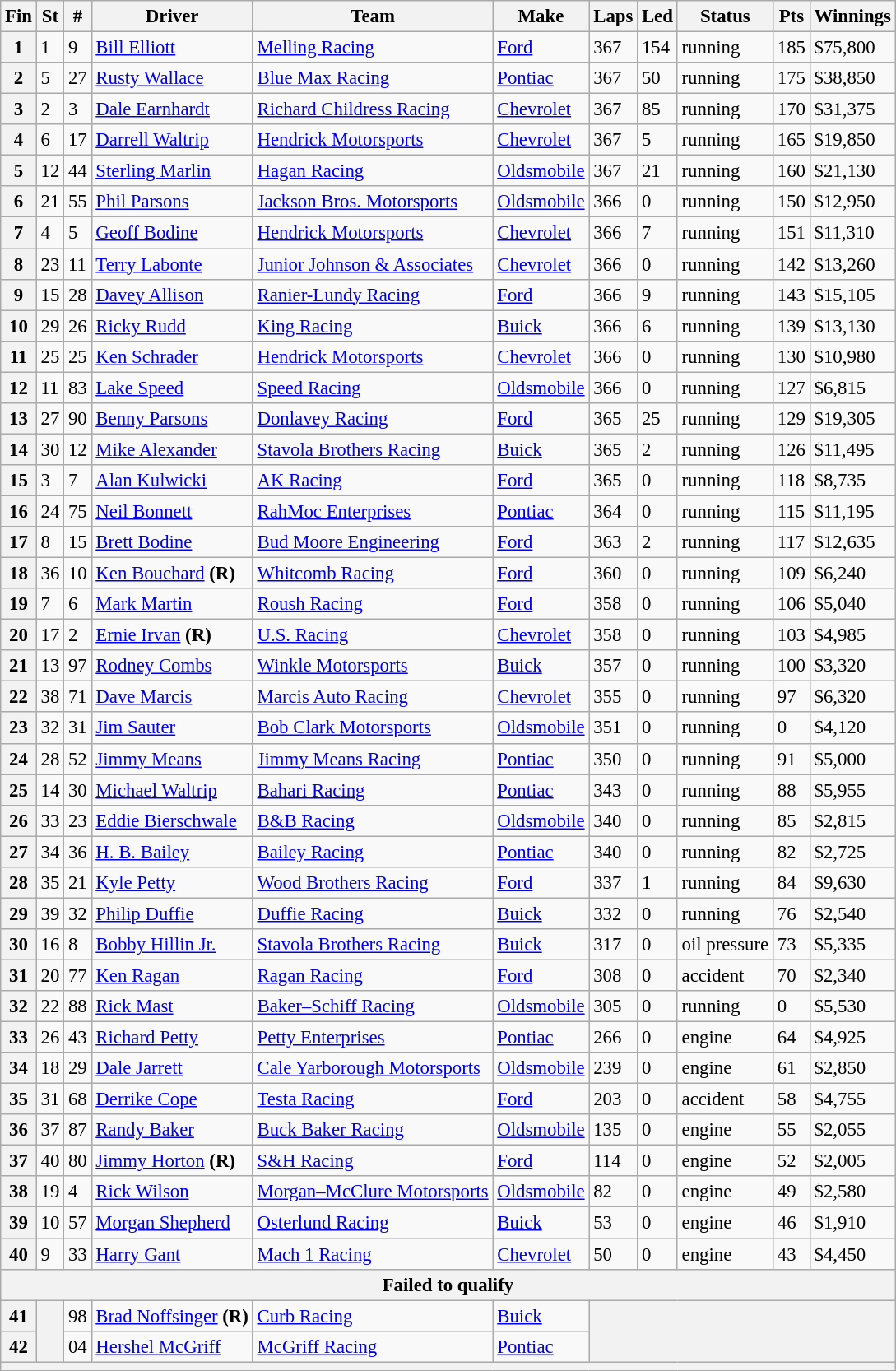<table class="wikitable" style="font-size:95%">
<tr>
<th>Fin</th>
<th>St</th>
<th>#</th>
<th>Driver</th>
<th>Team</th>
<th>Make</th>
<th>Laps</th>
<th>Led</th>
<th>Status</th>
<th>Pts</th>
<th>Winnings</th>
</tr>
<tr>
<th>1</th>
<td>1</td>
<td>9</td>
<td><a href='#'>Bill Elliott</a></td>
<td><a href='#'>Melling Racing</a></td>
<td><a href='#'>Ford</a></td>
<td>367</td>
<td>154</td>
<td>running</td>
<td>185</td>
<td>$75,800</td>
</tr>
<tr>
<th>2</th>
<td>5</td>
<td>27</td>
<td><a href='#'>Rusty Wallace</a></td>
<td><a href='#'>Blue Max Racing</a></td>
<td><a href='#'>Pontiac</a></td>
<td>367</td>
<td>50</td>
<td>running</td>
<td>175</td>
<td>$38,850</td>
</tr>
<tr>
<th>3</th>
<td>2</td>
<td>3</td>
<td><a href='#'>Dale Earnhardt</a></td>
<td><a href='#'>Richard Childress Racing</a></td>
<td><a href='#'>Chevrolet</a></td>
<td>367</td>
<td>85</td>
<td>running</td>
<td>170</td>
<td>$31,375</td>
</tr>
<tr>
<th>4</th>
<td>6</td>
<td>17</td>
<td><a href='#'>Darrell Waltrip</a></td>
<td><a href='#'>Hendrick Motorsports</a></td>
<td><a href='#'>Chevrolet</a></td>
<td>367</td>
<td>5</td>
<td>running</td>
<td>165</td>
<td>$19,850</td>
</tr>
<tr>
<th>5</th>
<td>12</td>
<td>44</td>
<td><a href='#'>Sterling Marlin</a></td>
<td><a href='#'>Hagan Racing</a></td>
<td><a href='#'>Oldsmobile</a></td>
<td>367</td>
<td>21</td>
<td>running</td>
<td>160</td>
<td>$21,130</td>
</tr>
<tr>
<th>6</th>
<td>21</td>
<td>55</td>
<td><a href='#'>Phil Parsons</a></td>
<td><a href='#'>Jackson Bros. Motorsports</a></td>
<td><a href='#'>Oldsmobile</a></td>
<td>366</td>
<td>0</td>
<td>running</td>
<td>150</td>
<td>$12,950</td>
</tr>
<tr>
<th>7</th>
<td>4</td>
<td>5</td>
<td><a href='#'>Geoff Bodine</a></td>
<td><a href='#'>Hendrick Motorsports</a></td>
<td><a href='#'>Chevrolet</a></td>
<td>366</td>
<td>7</td>
<td>running</td>
<td>151</td>
<td>$11,310</td>
</tr>
<tr>
<th>8</th>
<td>23</td>
<td>11</td>
<td><a href='#'>Terry Labonte</a></td>
<td><a href='#'>Junior Johnson & Associates</a></td>
<td><a href='#'>Chevrolet</a></td>
<td>366</td>
<td>0</td>
<td>running</td>
<td>142</td>
<td>$13,260</td>
</tr>
<tr>
<th>9</th>
<td>15</td>
<td>28</td>
<td><a href='#'>Davey Allison</a></td>
<td><a href='#'>Ranier-Lundy Racing</a></td>
<td><a href='#'>Ford</a></td>
<td>366</td>
<td>9</td>
<td>running</td>
<td>143</td>
<td>$15,105</td>
</tr>
<tr>
<th>10</th>
<td>29</td>
<td>26</td>
<td><a href='#'>Ricky Rudd</a></td>
<td><a href='#'>King Racing</a></td>
<td><a href='#'>Buick</a></td>
<td>366</td>
<td>6</td>
<td>running</td>
<td>139</td>
<td>$13,130</td>
</tr>
<tr>
<th>11</th>
<td>25</td>
<td>25</td>
<td><a href='#'>Ken Schrader</a></td>
<td><a href='#'>Hendrick Motorsports</a></td>
<td><a href='#'>Chevrolet</a></td>
<td>366</td>
<td>0</td>
<td>running</td>
<td>130</td>
<td>$10,980</td>
</tr>
<tr>
<th>12</th>
<td>11</td>
<td>83</td>
<td><a href='#'>Lake Speed</a></td>
<td><a href='#'>Speed Racing</a></td>
<td><a href='#'>Oldsmobile</a></td>
<td>366</td>
<td>0</td>
<td>running</td>
<td>127</td>
<td>$6,815</td>
</tr>
<tr>
<th>13</th>
<td>27</td>
<td>90</td>
<td><a href='#'>Benny Parsons</a></td>
<td><a href='#'>Donlavey Racing</a></td>
<td><a href='#'>Ford</a></td>
<td>365</td>
<td>25</td>
<td>running</td>
<td>129</td>
<td>$19,305</td>
</tr>
<tr>
<th>14</th>
<td>30</td>
<td>12</td>
<td><a href='#'>Mike Alexander</a></td>
<td><a href='#'>Stavola Brothers Racing</a></td>
<td><a href='#'>Buick</a></td>
<td>365</td>
<td>2</td>
<td>running</td>
<td>126</td>
<td>$11,495</td>
</tr>
<tr>
<th>15</th>
<td>3</td>
<td>7</td>
<td><a href='#'>Alan Kulwicki</a></td>
<td><a href='#'>AK Racing</a></td>
<td><a href='#'>Ford</a></td>
<td>365</td>
<td>0</td>
<td>running</td>
<td>118</td>
<td>$8,735</td>
</tr>
<tr>
<th>16</th>
<td>24</td>
<td>75</td>
<td><a href='#'>Neil Bonnett</a></td>
<td><a href='#'>RahMoc Enterprises</a></td>
<td><a href='#'>Pontiac</a></td>
<td>364</td>
<td>0</td>
<td>running</td>
<td>115</td>
<td>$11,195</td>
</tr>
<tr>
<th>17</th>
<td>8</td>
<td>15</td>
<td><a href='#'>Brett Bodine</a></td>
<td><a href='#'>Bud Moore Engineering</a></td>
<td><a href='#'>Ford</a></td>
<td>363</td>
<td>2</td>
<td>running</td>
<td>117</td>
<td>$12,635</td>
</tr>
<tr>
<th>18</th>
<td>36</td>
<td>10</td>
<td><a href='#'>Ken Bouchard</a> <strong>(R)</strong></td>
<td><a href='#'>Whitcomb Racing</a></td>
<td><a href='#'>Ford</a></td>
<td>360</td>
<td>0</td>
<td>running</td>
<td>109</td>
<td>$6,240</td>
</tr>
<tr>
<th>19</th>
<td>7</td>
<td>6</td>
<td><a href='#'>Mark Martin</a></td>
<td><a href='#'>Roush Racing</a></td>
<td><a href='#'>Ford</a></td>
<td>358</td>
<td>0</td>
<td>running</td>
<td>106</td>
<td>$5,040</td>
</tr>
<tr>
<th>20</th>
<td>17</td>
<td>2</td>
<td><a href='#'>Ernie Irvan</a> <strong>(R)</strong></td>
<td><a href='#'>U.S. Racing</a></td>
<td><a href='#'>Chevrolet</a></td>
<td>358</td>
<td>0</td>
<td>running</td>
<td>103</td>
<td>$4,985</td>
</tr>
<tr>
<th>21</th>
<td>13</td>
<td>97</td>
<td><a href='#'>Rodney Combs</a></td>
<td><a href='#'>Winkle Motorsports</a></td>
<td><a href='#'>Buick</a></td>
<td>357</td>
<td>0</td>
<td>running</td>
<td>100</td>
<td>$3,320</td>
</tr>
<tr>
<th>22</th>
<td>38</td>
<td>71</td>
<td><a href='#'>Dave Marcis</a></td>
<td><a href='#'>Marcis Auto Racing</a></td>
<td><a href='#'>Chevrolet</a></td>
<td>355</td>
<td>0</td>
<td>running</td>
<td>97</td>
<td>$6,320</td>
</tr>
<tr>
<th>23</th>
<td>32</td>
<td>31</td>
<td><a href='#'>Jim Sauter</a></td>
<td><a href='#'>Bob Clark Motorsports</a></td>
<td><a href='#'>Oldsmobile</a></td>
<td>351</td>
<td>0</td>
<td>running</td>
<td>0</td>
<td>$4,120</td>
</tr>
<tr>
<th>24</th>
<td>28</td>
<td>52</td>
<td><a href='#'>Jimmy Means</a></td>
<td><a href='#'>Jimmy Means Racing</a></td>
<td><a href='#'>Pontiac</a></td>
<td>350</td>
<td>0</td>
<td>running</td>
<td>91</td>
<td>$5,000</td>
</tr>
<tr>
<th>25</th>
<td>14</td>
<td>30</td>
<td><a href='#'>Michael Waltrip</a></td>
<td><a href='#'>Bahari Racing</a></td>
<td><a href='#'>Pontiac</a></td>
<td>343</td>
<td>0</td>
<td>running</td>
<td>88</td>
<td>$5,955</td>
</tr>
<tr>
<th>26</th>
<td>33</td>
<td>23</td>
<td><a href='#'>Eddie Bierschwale</a></td>
<td><a href='#'>B&B Racing</a></td>
<td><a href='#'>Oldsmobile</a></td>
<td>340</td>
<td>0</td>
<td>running</td>
<td>85</td>
<td>$2,815</td>
</tr>
<tr>
<th>27</th>
<td>34</td>
<td>36</td>
<td><a href='#'>H. B. Bailey</a></td>
<td><a href='#'>Bailey Racing</a></td>
<td><a href='#'>Pontiac</a></td>
<td>340</td>
<td>0</td>
<td>running</td>
<td>82</td>
<td>$2,725</td>
</tr>
<tr>
<th>28</th>
<td>35</td>
<td>21</td>
<td><a href='#'>Kyle Petty</a></td>
<td><a href='#'>Wood Brothers Racing</a></td>
<td><a href='#'>Ford</a></td>
<td>337</td>
<td>1</td>
<td>running</td>
<td>84</td>
<td>$9,630</td>
</tr>
<tr>
<th>29</th>
<td>39</td>
<td>32</td>
<td><a href='#'>Philip Duffie</a></td>
<td><a href='#'>Duffie Racing</a></td>
<td><a href='#'>Buick</a></td>
<td>332</td>
<td>0</td>
<td>running</td>
<td>76</td>
<td>$2,540</td>
</tr>
<tr>
<th>30</th>
<td>16</td>
<td>8</td>
<td><a href='#'>Bobby Hillin Jr.</a></td>
<td><a href='#'>Stavola Brothers Racing</a></td>
<td><a href='#'>Buick</a></td>
<td>317</td>
<td>0</td>
<td>oil pressure</td>
<td>73</td>
<td>$5,335</td>
</tr>
<tr>
<th>31</th>
<td>20</td>
<td>77</td>
<td><a href='#'>Ken Ragan</a></td>
<td><a href='#'>Ragan Racing</a></td>
<td><a href='#'>Ford</a></td>
<td>308</td>
<td>0</td>
<td>accident</td>
<td>70</td>
<td>$2,340</td>
</tr>
<tr>
<th>32</th>
<td>22</td>
<td>88</td>
<td><a href='#'>Rick Mast</a></td>
<td><a href='#'>Baker–Schiff Racing</a></td>
<td><a href='#'>Oldsmobile</a></td>
<td>305</td>
<td>0</td>
<td>running</td>
<td>0</td>
<td>$5,530</td>
</tr>
<tr>
<th>33</th>
<td>26</td>
<td>43</td>
<td><a href='#'>Richard Petty</a></td>
<td><a href='#'>Petty Enterprises</a></td>
<td><a href='#'>Pontiac</a></td>
<td>266</td>
<td>0</td>
<td>engine</td>
<td>64</td>
<td>$4,925</td>
</tr>
<tr>
<th>34</th>
<td>18</td>
<td>29</td>
<td><a href='#'>Dale Jarrett</a></td>
<td><a href='#'>Cale Yarborough Motorsports</a></td>
<td><a href='#'>Oldsmobile</a></td>
<td>239</td>
<td>0</td>
<td>engine</td>
<td>61</td>
<td>$2,850</td>
</tr>
<tr>
<th>35</th>
<td>31</td>
<td>68</td>
<td><a href='#'>Derrike Cope</a></td>
<td><a href='#'>Testa Racing</a></td>
<td><a href='#'>Ford</a></td>
<td>203</td>
<td>0</td>
<td>accident</td>
<td>58</td>
<td>$4,755</td>
</tr>
<tr>
<th>36</th>
<td>37</td>
<td>87</td>
<td><a href='#'>Randy Baker</a></td>
<td><a href='#'>Buck Baker Racing</a></td>
<td><a href='#'>Oldsmobile</a></td>
<td>135</td>
<td>0</td>
<td>engine</td>
<td>55</td>
<td>$2,055</td>
</tr>
<tr>
<th>37</th>
<td>40</td>
<td>80</td>
<td><a href='#'>Jimmy Horton</a> <strong>(R)</strong></td>
<td><a href='#'>S&H Racing</a></td>
<td><a href='#'>Ford</a></td>
<td>114</td>
<td>0</td>
<td>engine</td>
<td>52</td>
<td>$2,005</td>
</tr>
<tr>
<th>38</th>
<td>19</td>
<td>4</td>
<td><a href='#'>Rick Wilson</a></td>
<td><a href='#'>Morgan–McClure Motorsports</a></td>
<td><a href='#'>Oldsmobile</a></td>
<td>82</td>
<td>0</td>
<td>engine</td>
<td>49</td>
<td>$2,580</td>
</tr>
<tr>
<th>39</th>
<td>10</td>
<td>57</td>
<td><a href='#'>Morgan Shepherd</a></td>
<td><a href='#'>Osterlund Racing</a></td>
<td><a href='#'>Buick</a></td>
<td>53</td>
<td>0</td>
<td>engine</td>
<td>46</td>
<td>$1,910</td>
</tr>
<tr>
<th>40</th>
<td>9</td>
<td>33</td>
<td><a href='#'>Harry Gant</a></td>
<td><a href='#'>Mach 1 Racing</a></td>
<td><a href='#'>Chevrolet</a></td>
<td>50</td>
<td>0</td>
<td>engine</td>
<td>43</td>
<td>$4,450</td>
</tr>
<tr>
<th colspan="11">Failed to qualify</th>
</tr>
<tr>
<th>41</th>
<th rowspan="2"></th>
<td>98</td>
<td><a href='#'>Brad Noffsinger</a> <strong>(R)</strong></td>
<td><a href='#'>Curb Racing</a></td>
<td><a href='#'>Buick</a></td>
<th colspan="5" rowspan="2"></th>
</tr>
<tr>
<th>42</th>
<td>04</td>
<td><a href='#'>Hershel McGriff</a></td>
<td><a href='#'>McGriff Racing</a></td>
<td><a href='#'>Pontiac</a></td>
</tr>
<tr>
<th colspan="11"></th>
</tr>
</table>
